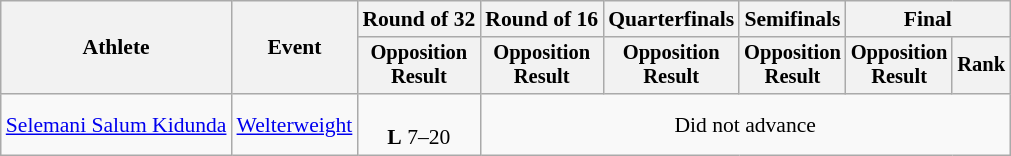<table class="wikitable" style="font-size:90%">
<tr>
<th rowspan="2">Athlete</th>
<th rowspan="2">Event</th>
<th>Round of 32</th>
<th>Round of 16</th>
<th>Quarterfinals</th>
<th>Semifinals</th>
<th colspan=2>Final</th>
</tr>
<tr style="font-size:95%">
<th>Opposition<br>Result</th>
<th>Opposition<br>Result</th>
<th>Opposition<br>Result</th>
<th>Opposition<br>Result</th>
<th>Opposition<br>Result</th>
<th>Rank</th>
</tr>
<tr align=center>
<td align=left><a href='#'>Selemani Salum Kidunda</a></td>
<td align=left><a href='#'>Welterweight</a></td>
<td><br><strong>L</strong> 7–20</td>
<td colspan=5>Did not advance</td>
</tr>
</table>
